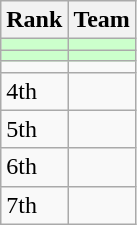<table class="wikitable">
<tr>
<th>Rank</th>
<th>Team</th>
</tr>
<tr bgcolor="#ccffcc">
<td></td>
<td></td>
</tr>
<tr bgcolor="#ccffcc">
<td></td>
<td></td>
</tr>
<tr>
<td></td>
<td></td>
</tr>
<tr>
<td>4th</td>
<td></td>
</tr>
<tr>
<td>5th</td>
<td></td>
</tr>
<tr>
<td>6th</td>
<td></td>
</tr>
<tr>
<td>7th</td>
<td></td>
</tr>
</table>
